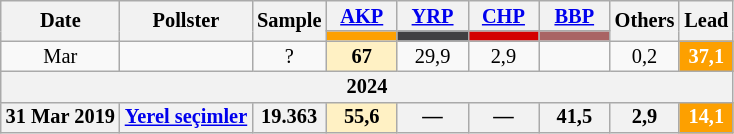<table class="wikitable mw-collapsible" style="text-align:center; font-size:85%; line-height:14px;">
<tr>
<th rowspan="2">Date</th>
<th rowspan="2">Pollster</th>
<th rowspan="2">Sample</th>
<th style="width:3em;"><a href='#'>AKP</a></th>
<th style="width:3em;"><a href='#'>YRP</a></th>
<th style="width:3em;"><a href='#'>CHP</a></th>
<th style="width:3em;"><a href='#'>BBP</a></th>
<th rowspan="2">Others</th>
<th rowspan="2">Lead</th>
</tr>
<tr>
<th style="background:#fda000;"></th>
<th style="background:#414042;"></th>
<th style="background:#d40000;"></th>
<th style="background:#A96464;"></th>
</tr>
<tr>
<td>Mar</td>
<td></td>
<td>?</td>
<td style="background:#FFF1C4"><strong>67</strong></td>
<td>29,9</td>
<td>2,9</td>
<td></td>
<td>0,2</td>
<th style="background:#fda000; color:white;">37,1</th>
</tr>
<tr>
<th colspan="9">2024</th>
</tr>
<tr>
<th>31 Mar 2019</th>
<th><a href='#'>Yerel seçimler</a></th>
<th>19.363</th>
<th style="background:#FFF1C4">55,6</th>
<th>—</th>
<th>—</th>
<th>41,5</th>
<th>2,9</th>
<th style="background:#fda000; color:white;">14,1</th>
</tr>
</table>
